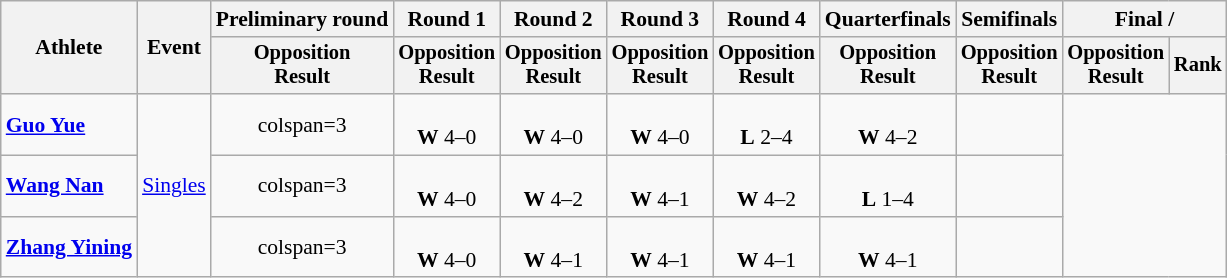<table class="wikitable" style="font-size:90%">
<tr>
<th rowspan="2">Athlete</th>
<th rowspan="2">Event</th>
<th>Preliminary round</th>
<th>Round 1</th>
<th>Round 2</th>
<th>Round 3</th>
<th>Round 4</th>
<th>Quarterfinals</th>
<th>Semifinals</th>
<th colspan=2>Final / </th>
</tr>
<tr style="font-size:95%">
<th>Opposition<br>Result</th>
<th>Opposition<br>Result</th>
<th>Opposition<br>Result</th>
<th>Opposition<br>Result</th>
<th>Opposition<br>Result</th>
<th>Opposition<br>Result</th>
<th>Opposition<br>Result</th>
<th>Opposition<br>Result</th>
<th>Rank</th>
</tr>
<tr align=center>
<td align=left><strong><a href='#'>Guo Yue</a></strong></td>
<td align=left rowspan=3><a href='#'>Singles</a></td>
<td>colspan=3 </td>
<td><br><strong>W</strong> 4–0</td>
<td><br><strong>W</strong> 4–0</td>
<td><br><strong>W</strong> 4–0</td>
<td><br><strong>L</strong> 2–4</td>
<td><br><strong>W</strong> 4–2</td>
<td></td>
</tr>
<tr align=center>
<td align=left><strong><a href='#'>Wang Nan</a></strong></td>
<td>colspan=3 </td>
<td><br><strong>W</strong> 4–0</td>
<td><br><strong>W</strong> 4–2</td>
<td><br><strong>W</strong> 4–1</td>
<td><br><strong>W</strong> 4–2</td>
<td><br><strong>L</strong> 1–4</td>
<td></td>
</tr>
<tr align=center>
<td align=left><strong><a href='#'>Zhang Yining</a></strong></td>
<td>colspan=3 </td>
<td><br><strong>W</strong> 4–0</td>
<td><br><strong>W</strong> 4–1</td>
<td><br><strong>W</strong> 4–1</td>
<td><br><strong>W</strong> 4–1</td>
<td><br><strong>W</strong> 4–1</td>
<td></td>
</tr>
</table>
